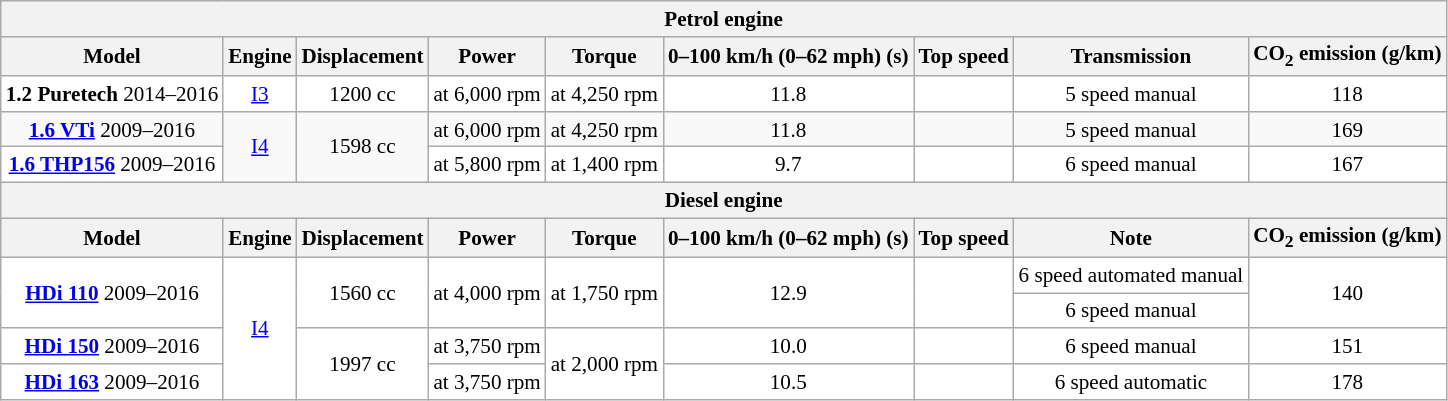<table class="wikitable" style="text-align:center; font-size:88%;">
<tr>
<th colspan=10>Petrol engine</th>
</tr>
<tr style="background:#dcdcdc; text-align:center; vertical-align:middle;">
<th>Model</th>
<th>Engine</th>
<th>Displacement</th>
<th>Power</th>
<th>Torque</th>
<th>0–100 km/h (0–62 mph) (s)</th>
<th>Top speed</th>
<th>Transmission</th>
<th>CO<sub>2</sub> emission (g/km)</th>
</tr>
<tr style="background:#fff;">
<td><strong>1.2 Puretech</strong> 2014–2016</td>
<td rowspan=1><a href='#'>I3</a></td>
<td rowspan=1>1200 cc</td>
<td> at 6,000 rpm</td>
<td> at 4,250 rpm</td>
<td>11.8</td>
<td></td>
<td>5 speed manual</td>
<td>118</td>
</tr>
<tr>
<td><strong><a href='#'>1.6 VTi</a></strong> 2009–2016</td>
<td rowspan=2><a href='#'>I4</a></td>
<td rowspan=2>1598 cc</td>
<td> at 6,000 rpm</td>
<td> at 4,250 rpm</td>
<td>11.8</td>
<td></td>
<td>5 speed manual</td>
<td>169</td>
</tr>
<tr style="background:#fff;">
<td><strong><a href='#'>1.6 THP156</a></strong> 2009–2016</td>
<td> at 5,800 rpm</td>
<td> at 1,400 rpm</td>
<td>9.7</td>
<td></td>
<td>6 speed manual</td>
<td>167</td>
</tr>
<tr style="background:#fff;">
<th colspan=10>Diesel engine</th>
</tr>
<tr style="background:#dcdcdc; text-align:center; vertical-align:middle;">
<th>Model</th>
<th>Engine</th>
<th>Displacement</th>
<th>Power</th>
<th>Torque</th>
<th>0–100 km/h (0–62 mph) (s)</th>
<th>Top speed</th>
<th>Note</th>
<th>CO<sub>2</sub> emission (g/km)</th>
</tr>
<tr style="background:#fff;">
<td rowspan=2><strong><a href='#'>HDi 110</a></strong> 2009–2016</td>
<td rowspan=4><a href='#'>I4</a></td>
<td rowspan=2>1560 cc</td>
<td rowspan=2> at 4,000 rpm</td>
<td rowspan="2"> at 1,750 rpm</td>
<td rowspan="2">12.9</td>
<td rowspan=2></td>
<td>6 speed automated manual</td>
<td rowspan=2>140</td>
</tr>
<tr style="background:#fff;">
<td>6 speed manual</td>
</tr>
<tr style="background:#fff;">
<td><strong><a href='#'>HDi 150</a></strong> 2009–2016</td>
<td rowspan=2>1997 cc</td>
<td> at 3,750 rpm</td>
<td rowspan="2"> at 2,000 rpm</td>
<td>10.0</td>
<td></td>
<td>6 speed manual</td>
<td>151</td>
</tr>
<tr style="background:#fff;">
<td><strong><a href='#'>HDi 163</a></strong> 2009–2016</td>
<td> at 3,750 rpm</td>
<td>10.5</td>
<td></td>
<td>6 speed automatic</td>
<td>178</td>
</tr>
</table>
